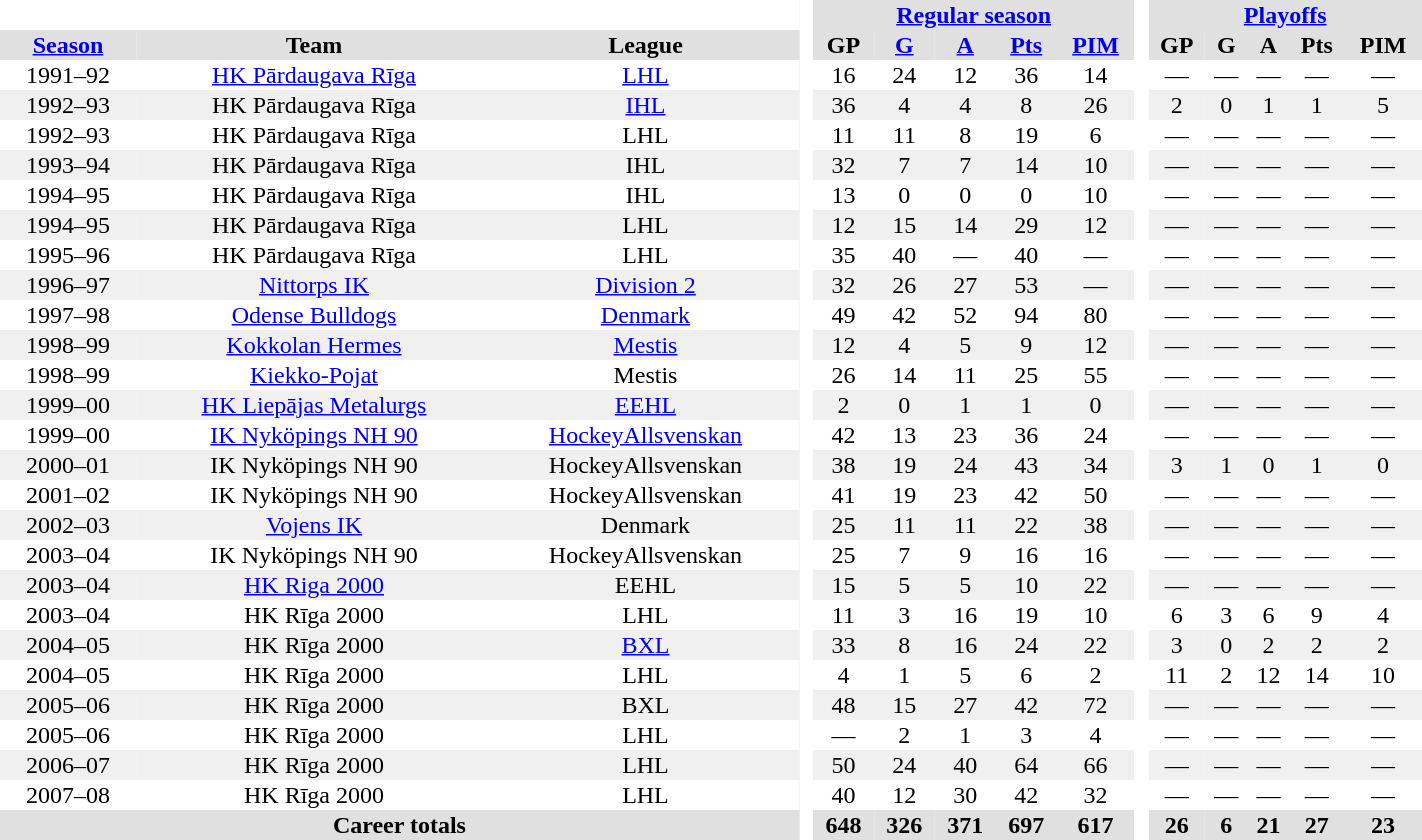<table border="0" cellpadding="1" cellspacing="0" style="text-align:center; width:75%">
<tr bgcolor="#e0e0e0">
<th colspan="3"  bgcolor="#ffffff"> </th>
<th rowspan="99" bgcolor="#ffffff"> </th>
<th colspan="5"><a href='#'>Regular season</a></th>
<th rowspan="99" bgcolor="#ffffff"> </th>
<th colspan="5"><a href='#'>Playoffs</a></th>
</tr>
<tr bgcolor="#e0e0e0">
<th><a href='#'>Season</a></th>
<th>Team</th>
<th>League</th>
<th>GP</th>
<th><a href='#'>G</a></th>
<th><a href='#'>A</a></th>
<th><a href='#'>Pts</a></th>
<th><a href='#'>PIM</a></th>
<th>GP</th>
<th>G</th>
<th>A</th>
<th>Pts</th>
<th>PIM</th>
</tr>
<tr ALIGN="center">
<td>1991–92</td>
<td><a href='#'>HK Pārdaugava Rīga</a></td>
<td><a href='#'>LHL</a></td>
<td>16</td>
<td>24</td>
<td>12</td>
<td>36</td>
<td>14</td>
<td>—</td>
<td>—</td>
<td>—</td>
<td>—</td>
<td>—</td>
</tr>
<tr ALIGN="center" bgcolor="#f0f0f0">
<td>1992–93</td>
<td>HK Pārdaugava Rīga</td>
<td><a href='#'>IHL</a></td>
<td>36</td>
<td>4</td>
<td>4</td>
<td>8</td>
<td>26</td>
<td>2</td>
<td>0</td>
<td>1</td>
<td>1</td>
<td>5</td>
</tr>
<tr ALIGN="center">
<td>1992–93</td>
<td>HK Pārdaugava Rīga</td>
<td>LHL</td>
<td>11</td>
<td>11</td>
<td>8</td>
<td>19</td>
<td>6</td>
<td>—</td>
<td>—</td>
<td>—</td>
<td>—</td>
<td>—</td>
</tr>
<tr ALIGN="center" bgcolor="#f0f0f0">
<td>1993–94</td>
<td>HK Pārdaugava Rīga</td>
<td>IHL</td>
<td>32</td>
<td>7</td>
<td>7</td>
<td>14</td>
<td>10</td>
<td>—</td>
<td>—</td>
<td>—</td>
<td>—</td>
<td>—</td>
</tr>
<tr ALIGN="center">
<td>1994–95</td>
<td>HK Pārdaugava Rīga</td>
<td>IHL</td>
<td>13</td>
<td>0</td>
<td>0</td>
<td>0</td>
<td>10</td>
<td>—</td>
<td>—</td>
<td>—</td>
<td>—</td>
<td>—</td>
</tr>
<tr ALIGN="center" bgcolor="#f0f0f0">
<td>1994–95</td>
<td>HK Pārdaugava Rīga</td>
<td>LHL</td>
<td>12</td>
<td>15</td>
<td>14</td>
<td>29</td>
<td>12</td>
<td>—</td>
<td>—</td>
<td>—</td>
<td>—</td>
<td>—</td>
</tr>
<tr ALIGN="center">
<td>1995–96</td>
<td>HK Pārdaugava Rīga</td>
<td>LHL</td>
<td>35</td>
<td>40</td>
<td>—</td>
<td>40</td>
<td>—</td>
<td>—</td>
<td>—</td>
<td>—</td>
<td>—</td>
<td>—</td>
</tr>
<tr ALIGN="center" bgcolor="#f0f0f0">
<td>1996–97</td>
<td><a href='#'>Nittorps IK</a></td>
<td><a href='#'>Division 2</a></td>
<td>32</td>
<td>26</td>
<td>27</td>
<td>53</td>
<td>—</td>
<td>—</td>
<td>—</td>
<td>—</td>
<td>—</td>
<td>—</td>
</tr>
<tr ALIGN="center">
<td>1997–98</td>
<td><a href='#'>Odense Bulldogs</a></td>
<td><a href='#'>Denmark</a></td>
<td>49</td>
<td>42</td>
<td>52</td>
<td>94</td>
<td>80</td>
<td>—</td>
<td>—</td>
<td>—</td>
<td>—</td>
<td>—</td>
</tr>
<tr ALIGN="center" bgcolor="#f0f0f0">
<td>1998–99</td>
<td><a href='#'>Kokkolan Hermes</a></td>
<td><a href='#'>Mestis</a></td>
<td>12</td>
<td>4</td>
<td>5</td>
<td>9</td>
<td>12</td>
<td>—</td>
<td>—</td>
<td>—</td>
<td>—</td>
<td>—</td>
</tr>
<tr ALIGN="center">
<td>1998–99</td>
<td><a href='#'>Kiekko-Pojat</a></td>
<td>Mestis</td>
<td>26</td>
<td>14</td>
<td>11</td>
<td>25</td>
<td>55</td>
<td>—</td>
<td>—</td>
<td>—</td>
<td>—</td>
<td>—</td>
</tr>
<tr ALIGN="center" bgcolor="#f0f0f0">
<td>1999–00</td>
<td><a href='#'>HK Liepājas Metalurgs</a></td>
<td><a href='#'>EEHL</a></td>
<td>2</td>
<td>0</td>
<td>1</td>
<td>1</td>
<td>0</td>
<td>—</td>
<td>—</td>
<td>—</td>
<td>—</td>
<td>—</td>
</tr>
<tr ALIGN="center">
<td>1999–00</td>
<td><a href='#'>IK Nyköpings NH 90</a></td>
<td><a href='#'>HockeyAllsvenskan</a></td>
<td>42</td>
<td>13</td>
<td>23</td>
<td>36</td>
<td>24</td>
<td>—</td>
<td>—</td>
<td>—</td>
<td>—</td>
<td>—</td>
</tr>
<tr ALIGN="center" bgcolor="#f0f0f0">
<td>2000–01</td>
<td>IK Nyköpings NH 90</td>
<td>HockeyAllsvenskan</td>
<td>38</td>
<td>19</td>
<td>24</td>
<td>43</td>
<td>34</td>
<td>3</td>
<td>1</td>
<td>0</td>
<td>1</td>
<td>0</td>
</tr>
<tr ALIGN="center">
<td>2001–02</td>
<td>IK Nyköpings NH 90</td>
<td>HockeyAllsvenskan</td>
<td>41</td>
<td>19</td>
<td>23</td>
<td>42</td>
<td>50</td>
<td>—</td>
<td>—</td>
<td>—</td>
<td>—</td>
<td>—</td>
</tr>
<tr ALIGN="center" bgcolor="#f0f0f0">
<td>2002–03</td>
<td><a href='#'>Vojens IK</a></td>
<td>Denmark</td>
<td>25</td>
<td>11</td>
<td>11</td>
<td>22</td>
<td>38</td>
<td>—</td>
<td>—</td>
<td>—</td>
<td>—</td>
<td>—</td>
</tr>
<tr ALIGN="center">
<td>2003–04</td>
<td>IK Nyköpings NH 90</td>
<td>HockeyAllsvenskan</td>
<td>25</td>
<td>7</td>
<td>9</td>
<td>16</td>
<td>16</td>
<td>—</td>
<td>—</td>
<td>—</td>
<td>—</td>
<td>—</td>
</tr>
<tr ALIGN="center" bgcolor="#f0f0f0">
<td>2003–04</td>
<td><a href='#'>HK Riga 2000</a></td>
<td>EEHL</td>
<td>15</td>
<td>5</td>
<td>5</td>
<td>10</td>
<td>22</td>
<td>—</td>
<td>—</td>
<td>—</td>
<td>—</td>
<td>—</td>
</tr>
<tr ALIGN="center">
<td>2003–04</td>
<td>HK Rīga 2000</td>
<td>LHL</td>
<td>11</td>
<td>3</td>
<td>16</td>
<td>19</td>
<td>10</td>
<td>6</td>
<td>3</td>
<td>6</td>
<td>9</td>
<td>4</td>
</tr>
<tr ALIGN="center" bgcolor="#f0f0f0">
<td>2004–05</td>
<td>HK Rīga 2000</td>
<td><a href='#'>BXL</a></td>
<td>33</td>
<td>8</td>
<td>16</td>
<td>24</td>
<td>22</td>
<td>3</td>
<td>0</td>
<td>2</td>
<td>2</td>
<td>2</td>
</tr>
<tr ALIGN="center">
<td>2004–05</td>
<td>HK Rīga 2000</td>
<td>LHL</td>
<td>4</td>
<td>1</td>
<td>5</td>
<td>6</td>
<td>2</td>
<td>11</td>
<td>2</td>
<td>12</td>
<td>14</td>
<td>10</td>
</tr>
<tr ALIGN="center" bgcolor="#f0f0f0">
<td>2005–06</td>
<td>HK Rīga 2000</td>
<td>BXL</td>
<td>48</td>
<td>15</td>
<td>27</td>
<td>42</td>
<td>72</td>
<td>—</td>
<td>—</td>
<td>—</td>
<td>—</td>
<td>—</td>
</tr>
<tr ALIGN="center">
<td>2005–06</td>
<td>HK Rīga 2000</td>
<td>LHL</td>
<td>—</td>
<td>2</td>
<td>1</td>
<td>3</td>
<td>4</td>
<td>—</td>
<td>—</td>
<td>—</td>
<td>—</td>
<td>—</td>
</tr>
<tr ALIGN="center" bgcolor="#f0f0f0">
<td>2006–07</td>
<td>HK Rīga 2000</td>
<td>LHL</td>
<td>50</td>
<td>24</td>
<td>40</td>
<td>64</td>
<td>66</td>
<td>—</td>
<td>—</td>
<td>—</td>
<td>—</td>
<td>—</td>
</tr>
<tr ALIGN="center">
<td>2007–08</td>
<td>HK Rīga 2000</td>
<td>LHL</td>
<td>40</td>
<td>12</td>
<td>30</td>
<td>42</td>
<td>32</td>
<td>—</td>
<td>—</td>
<td>—</td>
<td>—</td>
<td>—</td>
</tr>
<tr bgcolor="#e0e0e0">
<th colspan="3">Career totals</th>
<th>648</th>
<th>326</th>
<th>371</th>
<th>697</th>
<th>617</th>
<th>26</th>
<th>6</th>
<th>21</th>
<th>27</th>
<th>23</th>
</tr>
</table>
